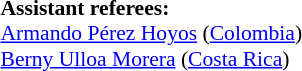<table width=50% style="font-size: 90%">
<tr>
<td><br><strong>Assistant referees:</strong>
<br><a href='#'>Armando Pérez Hoyos</a> (<a href='#'>Colombia</a>)
<br><a href='#'>Berny Ulloa Morera</a> (<a href='#'>Costa Rica</a>)</td>
</tr>
</table>
